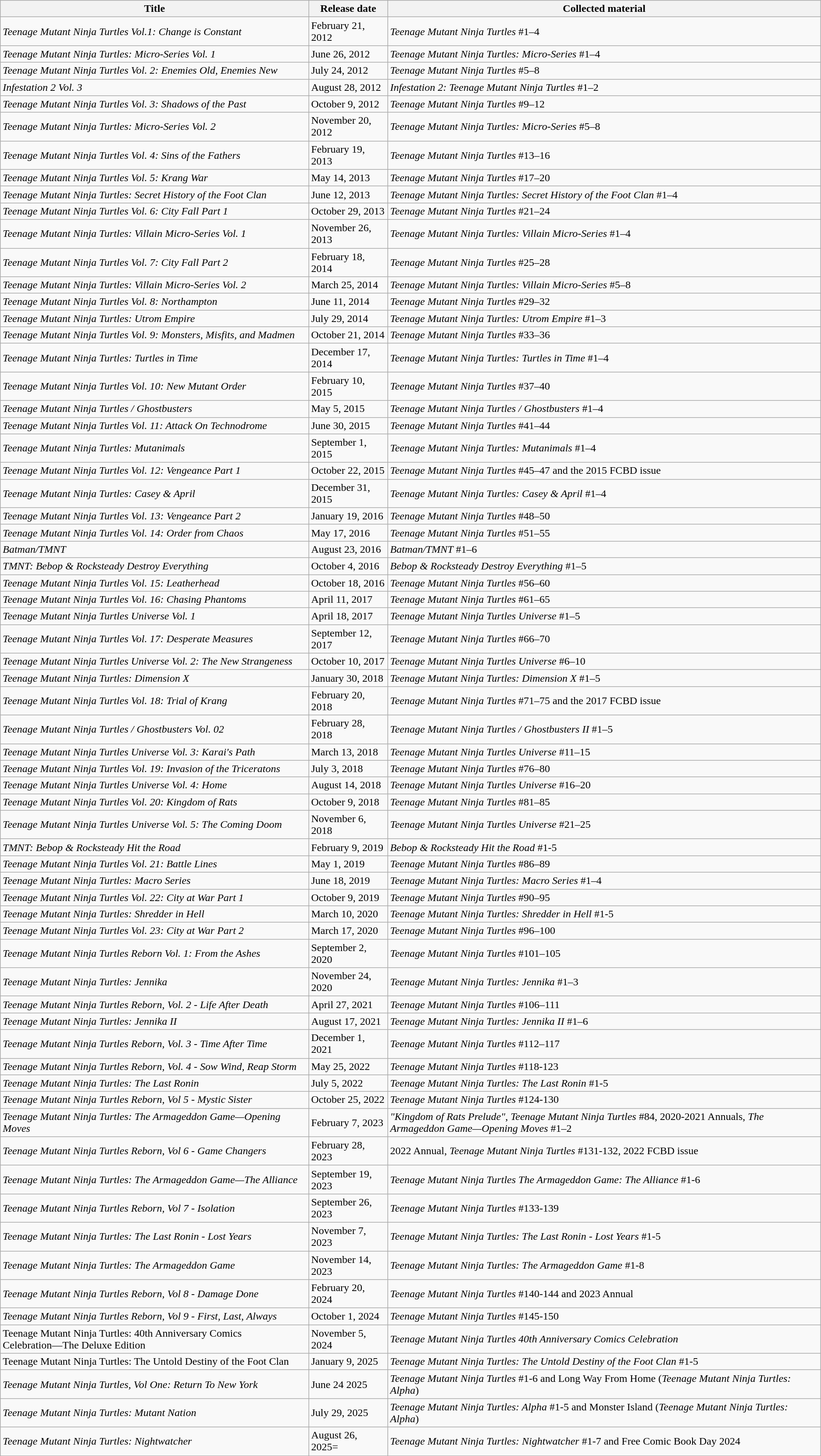<table class="wikitable">
<tr>
<th>Title</th>
<th>Release date</th>
<th>Collected material</th>
</tr>
<tr>
<td><em>Teenage Mutant Ninja Turtles Vol.1: Change is Constant</em></td>
<td>February 21, 2012</td>
<td><em>Teenage Mutant Ninja Turtles</em> #1–4</td>
</tr>
<tr>
<td><em>Teenage Mutant Ninja Turtles: Micro-Series Vol. 1</em></td>
<td>June 26, 2012</td>
<td><em>Teenage Mutant Ninja Turtles: Micro-Series</em> #1–4</td>
</tr>
<tr>
<td><em>Teenage Mutant Ninja Turtles Vol. 2: Enemies Old, Enemies New</em></td>
<td>July 24, 2012</td>
<td><em>Teenage Mutant Ninja Turtles</em> #5–8</td>
</tr>
<tr>
<td><em>Infestation 2 Vol. 3</em></td>
<td>August 28, 2012</td>
<td><em>Infestation 2: Teenage Mutant Ninja Turtles</em> #1–2</td>
</tr>
<tr>
<td><em>Teenage Mutant Ninja Turtles Vol. 3: Shadows of the Past</em></td>
<td>October 9, 2012</td>
<td><em>Teenage Mutant Ninja Turtles</em> #9–12</td>
</tr>
<tr>
<td><em>Teenage Mutant Ninja Turtles: Micro-Series Vol. 2</em></td>
<td>November 20, 2012</td>
<td><em>Teenage Mutant Ninja Turtles: Micro-Series</em> #5–8</td>
</tr>
<tr>
<td><em>Teenage Mutant Ninja Turtles Vol. 4: Sins of the Fathers</em></td>
<td>February 19, 2013</td>
<td><em>Teenage Mutant Ninja Turtles</em> #13–16</td>
</tr>
<tr>
<td><em>Teenage Mutant Ninja Turtles Vol. 5: Krang War</em></td>
<td>May 14, 2013</td>
<td><em>Teenage Mutant Ninja Turtles</em> #17–20</td>
</tr>
<tr>
<td><em>Teenage Mutant Ninja Turtles: Secret History of the Foot Clan</em></td>
<td>June 12, 2013</td>
<td><em>Teenage Mutant Ninja Turtles: Secret History of the Foot Clan</em> #1–4</td>
</tr>
<tr>
<td><em>Teenage Mutant Ninja Turtles Vol. 6: City Fall Part 1</em></td>
<td>October 29, 2013</td>
<td><em>Teenage Mutant Ninja Turtles</em> #21–24</td>
</tr>
<tr>
<td><em>Teenage Mutant Ninja Turtles: Villain Micro-Series Vol. 1</em></td>
<td>November 26, 2013</td>
<td><em>Teenage Mutant Ninja Turtles: Villain Micro-Series</em> #1–4</td>
</tr>
<tr>
<td><em>Teenage Mutant Ninja Turtles Vol. 7: City Fall Part 2</em></td>
<td>February 18, 2014</td>
<td><em>Teenage Mutant Ninja Turtles</em> #25–28</td>
</tr>
<tr>
<td><em>Teenage Mutant Ninja Turtles: Villain Micro-Series Vol. 2</em></td>
<td>March 25, 2014</td>
<td><em>Teenage Mutant Ninja Turtles: Villain Micro-Series</em> #5–8</td>
</tr>
<tr>
<td><em>Teenage Mutant Ninja Turtles Vol. 8: Northampton</em></td>
<td>June 11, 2014</td>
<td><em>Teenage Mutant Ninja Turtles</em> #29–32</td>
</tr>
<tr>
<td><em>Teenage Mutant Ninja Turtles: Utrom Empire</em></td>
<td>July 29, 2014</td>
<td><em>Teenage Mutant Ninja Turtles: Utrom Empire</em> #1–3</td>
</tr>
<tr>
<td><em>Teenage Mutant Ninja Turtles Vol. 9: Monsters, Misfits, and Madmen </em></td>
<td>October 21, 2014</td>
<td><em>Teenage Mutant Ninja Turtles</em> #33–36</td>
</tr>
<tr>
<td><em>Teenage Mutant Ninja Turtles: Turtles in Time</em></td>
<td>December 17, 2014</td>
<td><em>Teenage Mutant Ninja Turtles: Turtles in Time</em> #1–4</td>
</tr>
<tr>
<td><em>Teenage Mutant Ninja Turtles Vol. 10: New Mutant Order</em></td>
<td>February 10, 2015</td>
<td><em>Teenage Mutant Ninja Turtles</em> #37–40</td>
</tr>
<tr>
<td><em>Teenage Mutant Ninja Turtles / Ghostbusters</em></td>
<td>May 5, 2015</td>
<td><em>Teenage Mutant Ninja Turtles / Ghostbusters</em> #1–4</td>
</tr>
<tr>
<td><em>Teenage Mutant Ninja Turtles Vol. 11: Attack On Technodrome</em></td>
<td>June 30, 2015</td>
<td><em>Teenage Mutant Ninja Turtles</em> #41–44</td>
</tr>
<tr>
<td><em>Teenage Mutant Ninja Turtles: Mutanimals</em></td>
<td>September 1, 2015</td>
<td><em>Teenage Mutant Ninja Turtles: Mutanimals</em> #1–4</td>
</tr>
<tr>
<td><em>Teenage Mutant Ninja Turtles Vol. 12: Vengeance Part 1</em></td>
<td>October 22, 2015</td>
<td><em>Teenage Mutant Ninja Turtles</em> #45–47 and the 2015 FCBD issue</td>
</tr>
<tr>
<td><em>Teenage Mutant Ninja Turtles: Casey & April</em></td>
<td>December 31, 2015</td>
<td><em>Teenage Mutant Ninja Turtles: Casey & April</em> #1–4</td>
</tr>
<tr>
<td><em>Teenage Mutant Ninja Turtles Vol. 13: Vengeance Part 2</em></td>
<td>January 19, 2016</td>
<td><em>Teenage Mutant Ninja Turtles</em> #48–50</td>
</tr>
<tr>
<td><em>Teenage Mutant Ninja Turtles Vol. 14: Order from Chaos</em></td>
<td>May 17, 2016</td>
<td><em>Teenage Mutant Ninja Turtles</em> #51–55</td>
</tr>
<tr>
<td><em>Batman/TMNT</em></td>
<td>August 23, 2016</td>
<td><em>Batman/TMNT</em> #1–6</td>
</tr>
<tr>
<td><em>TMNT: Bebop & Rocksteady Destroy Everything</em></td>
<td>October 4, 2016</td>
<td><em>Bebop & Rocksteady Destroy Everything</em> #1–5</td>
</tr>
<tr>
<td><em>Teenage Mutant Ninja Turtles Vol. 15: Leatherhead</em></td>
<td>October 18, 2016</td>
<td><em>Teenage Mutant Ninja Turtles</em> #56–60</td>
</tr>
<tr>
<td><em>Teenage Mutant Ninja Turtles Vol. 16: Chasing Phantoms</em></td>
<td>April 11, 2017</td>
<td><em>Teenage Mutant Ninja Turtles</em> #61–65</td>
</tr>
<tr>
<td><em>Teenage Mutant Ninja Turtles Universe Vol. 1</em></td>
<td>April 18, 2017</td>
<td><em>Teenage Mutant Ninja Turtles Universe</em> #1–5</td>
</tr>
<tr>
<td><em>Teenage Mutant Ninja Turtles Vol. 17: Desperate Measures</em></td>
<td>September 12, 2017</td>
<td><em>Teenage Mutant Ninja Turtles</em> #66–70</td>
</tr>
<tr>
<td><em>Teenage Mutant Ninja Turtles Universe Vol. 2: The New Strangeness</em></td>
<td>October 10, 2017</td>
<td><em>Teenage Mutant Ninja Turtles Universe</em> #6–10</td>
</tr>
<tr>
<td><em>Teenage Mutant Ninja Turtles: Dimension X</em></td>
<td>January 30, 2018</td>
<td><em>Teenage Mutant Ninja Turtles: Dimension X</em> #1–5</td>
</tr>
<tr>
<td><em>Teenage Mutant Ninja Turtles Vol. 18: Trial of Krang</em></td>
<td>February 20, 2018</td>
<td><em>Teenage Mutant Ninja Turtles</em> #71–75 and the 2017 FCBD issue</td>
</tr>
<tr>
<td><em>Teenage Mutant Ninja Turtles / Ghostbusters Vol. 02</em></td>
<td>February 28, 2018</td>
<td><em>Teenage Mutant Ninja Turtles / Ghostbusters II</em> #1–5</td>
</tr>
<tr>
<td><em>Teenage Mutant Ninja Turtles Universe Vol. 3: Karai's Path</em></td>
<td>March 13, 2018</td>
<td><em>Teenage Mutant Ninja Turtles Universe</em> #11–15</td>
</tr>
<tr>
<td><em>Teenage Mutant Ninja Turtles Vol. 19: Invasion of the Triceratons</em></td>
<td>July 3, 2018</td>
<td><em>Teenage Mutant Ninja Turtles</em> #76–80</td>
</tr>
<tr>
<td><em>Teenage Mutant Ninja Turtles Universe Vol. 4: Home</em></td>
<td>August 14, 2018</td>
<td><em>Teenage Mutant Ninja Turtles Universe</em> #16–20</td>
</tr>
<tr>
<td><em>Teenage Mutant Ninja Turtles Vol. 20: Kingdom of Rats</em></td>
<td>October 9, 2018</td>
<td><em>Teenage Mutant Ninja Turtles</em> #81–85</td>
</tr>
<tr>
<td><em>Teenage Mutant Ninja Turtles Universe Vol. 5: The Coming Doom</em></td>
<td>November 6, 2018</td>
<td><em>Teenage Mutant Ninja Turtles Universe</em> #21–25</td>
</tr>
<tr>
<td><em>TMNT: Bebop & Rocksteady Hit the Road</em></td>
<td>February 9, 2019</td>
<td><em>Bebop & Rocksteady Hit the Road</em> #1-5</td>
</tr>
<tr>
<td><em>Teenage Mutant Ninja Turtles Vol. 21: Battle Lines</em></td>
<td>May 1, 2019</td>
<td><em>Teenage Mutant Ninja Turtles</em> #86–89</td>
</tr>
<tr>
<td><em>Teenage Mutant Ninja Turtles: Macro Series</em></td>
<td>June 18, 2019</td>
<td><em>Teenage Mutant Ninja Turtles: Macro Series</em> #1–4</td>
</tr>
<tr>
<td><em>Teenage Mutant Ninja Turtles Vol. 22: City at War Part 1</em></td>
<td>October 9, 2019</td>
<td><em>Teenage Mutant Ninja Turtles</em> #90–95</td>
</tr>
<tr>
<td><em>Teenage Mutant Ninja Turtles: Shredder in Hell</em></td>
<td>March 10, 2020</td>
<td><em>Teenage Mutant Ninja Turtles: Shredder in Hell</em> #1-5</td>
</tr>
<tr>
<td><em>Teenage Mutant Ninja Turtles Vol. 23: City at War Part 2</em></td>
<td>March 17, 2020</td>
<td><em>Teenage Mutant Ninja Turtles</em> #96–100</td>
</tr>
<tr>
<td><em>Teenage Mutant Ninja Turtles Reborn Vol. 1: From the Ashes</em></td>
<td>September 2, 2020</td>
<td><em>Teenage Mutant Ninja Turtles</em> #101–105</td>
</tr>
<tr>
<td><em>Teenage Mutant Ninja Turtles: Jennika</em></td>
<td>November 24, 2020</td>
<td><em>Teenage Mutant Ninja Turtles: Jennika</em> #1–3</td>
</tr>
<tr>
<td><em>Teenage Mutant Ninja Turtles Reborn, Vol. 2 - Life After Death</em></td>
<td>April 27, 2021</td>
<td><em>Teenage Mutant Ninja Turtles</em> #106–111</td>
</tr>
<tr>
<td><em>Teenage Mutant Ninja Turtles: Jennika II</em></td>
<td>August 17, 2021</td>
<td><em>Teenage Mutant Ninja Turtles: Jennika II</em> #1–6</td>
</tr>
<tr>
<td><em>Teenage Mutant Ninja Turtles Reborn, Vol. 3 - Time After Time</em></td>
<td>December 1, 2021</td>
<td><em>Teenage Mutant Ninja Turtles</em> #112–117</td>
</tr>
<tr>
<td><em>Teenage Mutant Ninja Turtles Reborn, Vol. 4 - Sow Wind, Reap Storm</em></td>
<td>May 25, 2022</td>
<td><em>Teenage Mutant Ninja Turtles</em> #118-123</td>
</tr>
<tr>
<td><em>Teenage Mutant Ninja Turtles: The Last Ronin</em></td>
<td>July 5, 2022</td>
<td><em>Teenage Mutant Ninja Turtles: The Last Ronin</em> #1-5</td>
</tr>
<tr>
<td><em>Teenage Mutant Ninja Turtles Reborn, Vol 5 - Mystic Sister</em></td>
<td>October 25, 2022</td>
<td><em>Teenage Mutant Ninja Turtles</em> #124-130</td>
</tr>
<tr>
<td><em>Teenage Mutant Ninja Turtles: The Armageddon Game—Opening Moves</em></td>
<td>February 7, 2023</td>
<td><em>"Kingdom of Rats Prelude"</em>, <em>Teenage Mutant Ninja Turtles</em> #84, 2020-2021 Annuals, <em>The Armageddon Game—Opening Moves</em> #1–2</td>
</tr>
<tr>
<td><em>Teenage Mutant Ninja Turtles Reborn, Vol 6 - Game Changers</em></td>
<td>February 28, 2023</td>
<td>2022 Annual, <em>Teenage Mutant Ninja Turtles</em> #131-132, 2022 FCBD issue</td>
</tr>
<tr>
<td><em>Teenage Mutant Ninja Turtles: The Armageddon Game—The Alliance</em></td>
<td>September 19, 2023</td>
<td><em>Teenage Mutant Ninja Turtles The Armageddon Game: The Alliance</em> #1-6</td>
</tr>
<tr>
<td><em>Teenage Mutant Ninja Turtles Reborn, Vol 7 - Isolation</em></td>
<td>September 26, 2023</td>
<td><em>Teenage Mutant Ninja Turtles</em> #133-139</td>
</tr>
<tr>
<td><em>Teenage Mutant Ninja Turtles: The Last Ronin - Lost Years</em></td>
<td>November 7, 2023</td>
<td><em>Teenage Mutant Ninja Turtles: The Last Ronin - Lost Years</em> #1-5</td>
</tr>
<tr>
<td><em>Teenage Mutant Ninja Turtles: The Armageddon Game</em></td>
<td>November 14, 2023</td>
<td><em>Teenage Mutant Ninja Turtles: The Armageddon Game</em> #1-8</td>
</tr>
<tr>
<td><em>Teenage Mutant Ninja Turtles Reborn, Vol 8 - Damage Done</em></td>
<td>February 20, 2024</td>
<td><em>Teenage Mutant Ninja Turtles</em> #140-144 and 2023 Annual</td>
</tr>
<tr>
<td><em>Teenage Mutant Ninja Turtles Reborn, Vol 9 - First, Last, Always</em></td>
<td>October 1, 2024</td>
<td><em>Teenage Mutant Ninja Turtles</em> #145-150</td>
</tr>
<tr>
<td>Teenage Mutant Ninja Turtles: 40th Anniversary Comics Celebration―The Deluxe Edition</td>
<td>November 5, 2024</td>
<td><em>Teenage Mutant Ninja Turtles 40th Anniversary Comics Celebration</em></td>
</tr>
<tr>
<td>Teenage Mutant Ninja Turtles: The Untold Destiny of the Foot Clan</td>
<td>January 9, 2025</td>
<td><em>Teenage Mutant Ninja Turtles: The Untold Destiny of the Foot Clan</em> #1-5</td>
</tr>
<tr>
<td><em>Teenage Mutant Ninja Turtles, Vol One: Return To New York</em></td>
<td>June 24 2025</td>
<td><em>Teenage Mutant Ninja Turtles</em> #1-6 and Long Way From Home (<em>Teenage Mutant Ninja Turtles: Alpha</em>)</td>
</tr>
<tr>
<td><em>Teenage Mutant Ninja Turtles: Mutant Nation</em></td>
<td>July 29, 2025</td>
<td><em>Teenage Mutant Ninja Turtles: Alpha</em> #1-5 and Monster Island (<em>Teenage Mutant Ninja Turtles: Alpha</em>)</td>
</tr>
<tr>
<td><em>Teenage Mutant Ninja Turtles: Nightwatcher</em></td>
<td>August 26, 2025=</td>
<td><em>Teenage Mutant Ninja Turtles: Nightwatcher</em> #1-7 and Free Comic Book Day 2024</td>
</tr>
</table>
